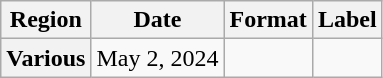<table class="wikitable plainrowheaders">
<tr>
<th>Region</th>
<th>Date</th>
<th>Format</th>
<th>Label</th>
</tr>
<tr>
<th scope="row">Various</th>
<td>May 2, 2024</td>
<td></td>
<td></td>
</tr>
</table>
